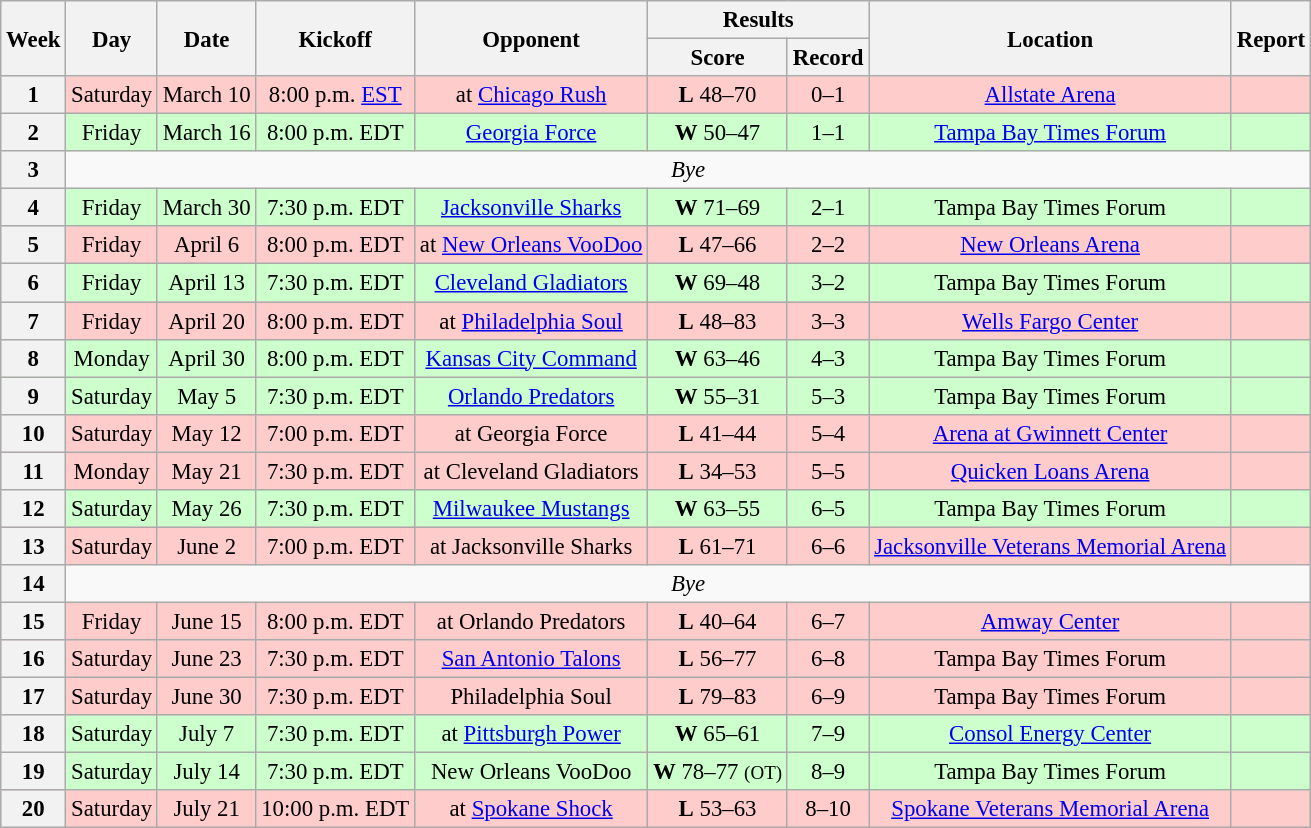<table class="wikitable" style="font-size: 95%;">
<tr>
<th rowspan="2">Week</th>
<th rowspan="2">Day</th>
<th rowspan="2">Date</th>
<th rowspan="2">Kickoff</th>
<th rowspan="2">Opponent</th>
<th colspan="2">Results</th>
<th rowspan="2">Location</th>
<th rowspan="2">Report</th>
</tr>
<tr>
<th>Score</th>
<th>Record</th>
</tr>
<tr style="background:#fcc">
<th align="center">1</th>
<td align="center">Saturday</td>
<td align="center">March 10</td>
<td align="center">8:00 p.m. <a href='#'>EST</a></td>
<td align="center">at <a href='#'>Chicago Rush</a></td>
<td align="center"><strong>L</strong> 48–70</td>
<td align="center">0–1</td>
<td align="center"><a href='#'>Allstate Arena</a></td>
<td align="center"></td>
</tr>
<tr style="background:#cfc">
<th align="center">2</th>
<td align="center">Friday</td>
<td align="center">March 16</td>
<td align="center">8:00 p.m. EDT</td>
<td align="center"><a href='#'>Georgia Force</a></td>
<td align="center"><strong>W</strong> 50–47</td>
<td align="center">1–1</td>
<td align="center"><a href='#'>Tampa Bay Times Forum</a></td>
<td align="center"></td>
</tr>
<tr style=>
<th align="center">3</th>
<td colspan="9" align="center" valign="middle"><em>Bye</em></td>
</tr>
<tr style="background:#cfc">
<th align="center">4</th>
<td align="center">Friday</td>
<td align="center">March 30</td>
<td align="center">7:30 p.m. EDT</td>
<td align="center"><a href='#'>Jacksonville Sharks</a></td>
<td align="center"><strong>W</strong> 71–69</td>
<td align="center">2–1</td>
<td align="center">Tampa Bay Times Forum</td>
<td align="center"></td>
</tr>
<tr style="background:#fcc">
<th align="center">5</th>
<td align="center">Friday</td>
<td align="center">April 6</td>
<td align="center">8:00 p.m. EDT</td>
<td align="center">at <a href='#'>New Orleans VooDoo</a></td>
<td align="center"><strong>L</strong> 47–66</td>
<td align="center">2–2</td>
<td align="center"><a href='#'>New Orleans Arena</a></td>
<td align="center"></td>
</tr>
<tr style="background:#cfc">
<th align="center">6</th>
<td align="center">Friday</td>
<td align="center">April 13</td>
<td align="center">7:30 p.m. EDT</td>
<td align="center"><a href='#'>Cleveland Gladiators</a></td>
<td align="center"><strong>W</strong> 69–48</td>
<td align="center">3–2</td>
<td align="center">Tampa Bay Times Forum</td>
<td align="center"></td>
</tr>
<tr style="background:#fcc">
<th align="center">7</th>
<td align="center">Friday</td>
<td align="center">April 20</td>
<td align="center">8:00 p.m. EDT</td>
<td align="center">at <a href='#'>Philadelphia Soul</a></td>
<td align="center"><strong>L</strong> 48–83</td>
<td align="center">3–3</td>
<td align="center"><a href='#'>Wells Fargo Center</a></td>
<td align="center"></td>
</tr>
<tr style="background:#cfc">
<th align="center">8</th>
<td align="center">Monday</td>
<td align="center">April 30</td>
<td align="center">8:00 p.m. EDT</td>
<td align="center"><a href='#'>Kansas City Command</a></td>
<td align="center"><strong>W</strong> 63–46</td>
<td align="center">4–3</td>
<td align="center">Tampa Bay Times Forum</td>
<td align="center"></td>
</tr>
<tr style="background:#cfc">
<th align="center">9</th>
<td align="center">Saturday</td>
<td align="center">May 5</td>
<td align="center">7:30 p.m. EDT</td>
<td align="center"><a href='#'>Orlando Predators</a></td>
<td align="center"><strong>W</strong> 55–31</td>
<td align="center">5–3</td>
<td align="center">Tampa Bay Times Forum</td>
<td align="center"></td>
</tr>
<tr style="background:#fcc">
<th align="center">10</th>
<td align="center">Saturday</td>
<td align="center">May 12</td>
<td align="center">7:00 p.m. EDT</td>
<td align="center">at Georgia Force</td>
<td align="center"><strong>L</strong> 41–44</td>
<td align="center">5–4</td>
<td align="center"><a href='#'>Arena at Gwinnett Center</a></td>
<td align="center"></td>
</tr>
<tr style="background:#fcc">
<th align="center">11</th>
<td align="center">Monday</td>
<td align="center">May 21</td>
<td align="center">7:30 p.m. EDT</td>
<td align="center">at Cleveland Gladiators</td>
<td align="center"><strong>L</strong> 34–53</td>
<td align="center">5–5</td>
<td align="center"><a href='#'>Quicken Loans Arena</a></td>
<td align="center"></td>
</tr>
<tr style="background:#cfc">
<th align="center">12</th>
<td align="center">Saturday</td>
<td align="center">May 26</td>
<td align="center">7:30 p.m. EDT</td>
<td align="center"><a href='#'>Milwaukee Mustangs</a></td>
<td align="center"><strong>W</strong> 63–55</td>
<td align="center">6–5</td>
<td align="center">Tampa Bay Times Forum</td>
<td align="center"></td>
</tr>
<tr style="background:#fcc">
<th align="center">13</th>
<td align="center">Saturday</td>
<td align="center">June 2</td>
<td align="center">7:00 p.m. EDT</td>
<td align="center">at Jacksonville Sharks</td>
<td align="center"><strong>L</strong> 61–71</td>
<td align="center">6–6</td>
<td align="center"><a href='#'>Jacksonville Veterans Memorial Arena</a></td>
<td align="center"></td>
</tr>
<tr style=>
<th align="center">14</th>
<td colspan="9" align="center" valign="middle"><em>Bye</em></td>
</tr>
<tr style="background:#fcc">
<th align="center">15</th>
<td align="center">Friday</td>
<td align="center">June 15</td>
<td align="center">8:00 p.m. EDT</td>
<td align="center">at Orlando Predators</td>
<td align="center"><strong>L</strong> 40–64</td>
<td align="center">6–7</td>
<td align="center"><a href='#'>Amway Center</a></td>
<td align="center"></td>
</tr>
<tr style="background:#fcc">
<th align="center">16</th>
<td align="center">Saturday</td>
<td align="center">June 23</td>
<td align="center">7:30 p.m. EDT</td>
<td align="center"><a href='#'>San Antonio Talons</a></td>
<td align="center"><strong>L</strong> 56–77</td>
<td align="center">6–8</td>
<td align="center">Tampa Bay Times Forum</td>
<td align="center"></td>
</tr>
<tr style="background:#fcc">
<th align="center">17</th>
<td align="center">Saturday</td>
<td align="center">June 30</td>
<td align="center">7:30 p.m. EDT</td>
<td align="center">Philadelphia Soul</td>
<td align="center"><strong>L</strong> 79–83</td>
<td align="center">6–9</td>
<td align="center">Tampa Bay Times Forum</td>
<td align="center"></td>
</tr>
<tr style="background:#cfc">
<th align="center">18</th>
<td align="center">Saturday</td>
<td align="center">July 7</td>
<td align="center">7:30 p.m. EDT</td>
<td align="center">at <a href='#'>Pittsburgh Power</a></td>
<td align="center"><strong>W</strong> 65–61</td>
<td align="center">7–9</td>
<td align="center"><a href='#'>Consol Energy Center</a></td>
<td align="center"></td>
</tr>
<tr style="background:#cfc">
<th align="center">19</th>
<td align="center">Saturday</td>
<td align="center">July 14</td>
<td align="center">7:30 p.m. EDT</td>
<td align="center">New Orleans VooDoo</td>
<td align="center"><strong>W</strong> 78–77 <small>(OT)</small></td>
<td align="center">8–9</td>
<td align="center">Tampa Bay Times Forum</td>
<td align="center"></td>
</tr>
<tr style="background:#fcc">
<th align="center">20</th>
<td align="center">Saturday</td>
<td align="center">July 21</td>
<td align="center">10:00 p.m. EDT</td>
<td align="center">at <a href='#'>Spokane Shock</a></td>
<td align="center"><strong>L</strong> 53–63</td>
<td align="center">8–10</td>
<td align="center"><a href='#'>Spokane Veterans Memorial Arena</a></td>
<td align="center"></td>
</tr>
</table>
